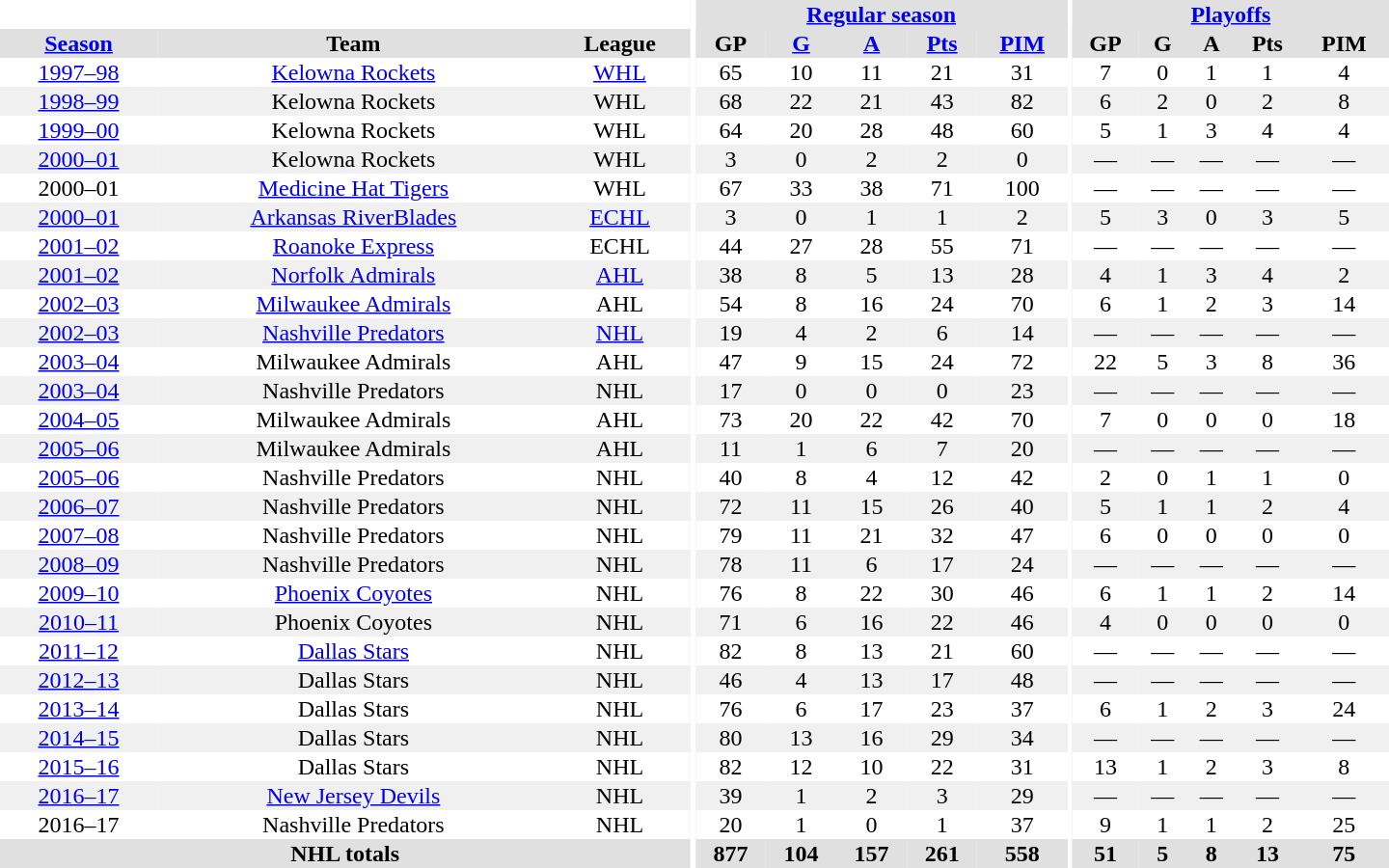<table border="0" cellpadding="1" cellspacing="0" style="text-align:center; width:60em">
<tr bgcolor="#e0e0e0">
<th colspan="3"  bgcolor="#ffffff"></th>
<th rowspan="99" bgcolor="#ffffff"></th>
<th colspan="5"><a href='#'>Regular season</a></th>
<th rowspan="99" bgcolor="#ffffff"></th>
<th colspan="5"><a href='#'>Playoffs</a></th>
</tr>
<tr bgcolor="#e0e0e0">
<th><a href='#'>Season</a></th>
<th>Team</th>
<th>League</th>
<th>GP</th>
<th><a href='#'>G</a></th>
<th><a href='#'>A</a></th>
<th><a href='#'>Pts</a></th>
<th><a href='#'>PIM</a></th>
<th>GP</th>
<th>G</th>
<th>A</th>
<th>Pts</th>
<th>PIM</th>
</tr>
<tr ALIGN="centre">
<td><a href='#'>1997–98</a></td>
<td><a href='#'>Kelowna Rockets</a></td>
<td><a href='#'>WHL</a></td>
<td>65</td>
<td>10</td>
<td>11</td>
<td>21</td>
<td>31</td>
<td>7</td>
<td>0</td>
<td>1</td>
<td>1</td>
<td>4</td>
</tr>
<tr ALIGN="centre" bgcolor="#f0f0f0">
<td><a href='#'>1998–99</a></td>
<td>Kelowna Rockets</td>
<td>WHL</td>
<td>68</td>
<td>22</td>
<td>21</td>
<td>43</td>
<td>82</td>
<td>6</td>
<td>2</td>
<td>0</td>
<td>2</td>
<td>8</td>
</tr>
<tr ALIGN="centre">
<td><a href='#'>1999–00</a></td>
<td>Kelowna Rockets</td>
<td>WHL</td>
<td>64</td>
<td>20</td>
<td>28</td>
<td>48</td>
<td>60</td>
<td>5</td>
<td>1</td>
<td>3</td>
<td>4</td>
<td>4</td>
</tr>
<tr ALIGN="centre" bgcolor="#f0f0f0">
<td><a href='#'>2000–01</a></td>
<td>Kelowna Rockets</td>
<td>WHL</td>
<td>3</td>
<td>0</td>
<td>2</td>
<td>2</td>
<td>0</td>
<td>—</td>
<td>—</td>
<td>—</td>
<td>—</td>
<td>—</td>
</tr>
<tr ALIGN="centre">
<td>2000–01</td>
<td><a href='#'>Medicine Hat Tigers</a></td>
<td>WHL</td>
<td>67</td>
<td>33</td>
<td>38</td>
<td>71</td>
<td>100</td>
<td>—</td>
<td>—</td>
<td>—</td>
<td>—</td>
<td>—</td>
</tr>
<tr ALIGN="centre" bgcolor="#f0f0f0">
<td><a href='#'>2000–01</a></td>
<td><a href='#'>Arkansas RiverBlades</a></td>
<td><a href='#'>ECHL</a></td>
<td>3</td>
<td>0</td>
<td>1</td>
<td>1</td>
<td>2</td>
<td>5</td>
<td>3</td>
<td>0</td>
<td>3</td>
<td>5</td>
</tr>
<tr ALIGN="centre">
<td><a href='#'>2001–02</a></td>
<td><a href='#'>Roanoke Express</a></td>
<td>ECHL</td>
<td>44</td>
<td>27</td>
<td>28</td>
<td>55</td>
<td>71</td>
<td>—</td>
<td>—</td>
<td>—</td>
<td>—</td>
<td>—</td>
</tr>
<tr ALIGN="centre" bgcolor="#f0f0f0">
<td><a href='#'>2001–02</a></td>
<td><a href='#'>Norfolk Admirals</a></td>
<td><a href='#'>AHL</a></td>
<td>38</td>
<td>8</td>
<td>5</td>
<td>13</td>
<td>28</td>
<td>4</td>
<td>1</td>
<td>3</td>
<td>4</td>
<td>2</td>
</tr>
<tr ALIGN="centre">
<td><a href='#'>2002–03</a></td>
<td><a href='#'>Milwaukee Admirals</a></td>
<td>AHL</td>
<td>54</td>
<td>8</td>
<td>16</td>
<td>24</td>
<td>70</td>
<td>6</td>
<td>1</td>
<td>2</td>
<td>3</td>
<td>14</td>
</tr>
<tr ALIGN="centre" bgcolor="#f0f0f0">
<td><a href='#'>2002–03</a></td>
<td><a href='#'>Nashville Predators</a></td>
<td><a href='#'>NHL</a></td>
<td>19</td>
<td>4</td>
<td>2</td>
<td>6</td>
<td>14</td>
<td>—</td>
<td>—</td>
<td>—</td>
<td>—</td>
<td>—</td>
</tr>
<tr ALIGN="centre">
<td><a href='#'>2003–04</a></td>
<td>Milwaukee Admirals</td>
<td>AHL</td>
<td>47</td>
<td>9</td>
<td>15</td>
<td>24</td>
<td>72</td>
<td>22</td>
<td>5</td>
<td>3</td>
<td>8</td>
<td>36</td>
</tr>
<tr ALIGN="centre" bgcolor="#f0f0f0">
<td><a href='#'>2003–04</a></td>
<td>Nashville Predators</td>
<td>NHL</td>
<td>17</td>
<td>0</td>
<td>0</td>
<td>0</td>
<td>23</td>
<td>—</td>
<td>—</td>
<td>—</td>
<td>—</td>
<td>—</td>
</tr>
<tr ALIGN="centre">
<td><a href='#'>2004–05</a></td>
<td>Milwaukee Admirals</td>
<td>AHL</td>
<td>73</td>
<td>20</td>
<td>22</td>
<td>42</td>
<td>70</td>
<td>7</td>
<td>0</td>
<td>0</td>
<td>0</td>
<td>18</td>
</tr>
<tr ALIGN="centre" bgcolor="#f0f0f0">
<td><a href='#'>2005–06</a></td>
<td>Milwaukee Admirals</td>
<td>AHL</td>
<td>11</td>
<td>1</td>
<td>6</td>
<td>7</td>
<td>20</td>
<td>—</td>
<td>—</td>
<td>—</td>
<td>—</td>
<td>—</td>
</tr>
<tr ALIGN="centre">
<td><a href='#'>2005–06</a></td>
<td>Nashville Predators</td>
<td>NHL</td>
<td>40</td>
<td>8</td>
<td>4</td>
<td>12</td>
<td>42</td>
<td>2</td>
<td>0</td>
<td>1</td>
<td>1</td>
<td>0</td>
</tr>
<tr ALIGN="centre" bgcolor="#f0f0f0">
<td><a href='#'>2006–07</a></td>
<td>Nashville Predators</td>
<td>NHL</td>
<td>72</td>
<td>11</td>
<td>15</td>
<td>26</td>
<td>40</td>
<td>5</td>
<td>1</td>
<td>1</td>
<td>2</td>
<td>4</td>
</tr>
<tr ALIGN="centre">
<td><a href='#'>2007–08</a></td>
<td>Nashville Predators</td>
<td>NHL</td>
<td>79</td>
<td>11</td>
<td>21</td>
<td>32</td>
<td>47</td>
<td>6</td>
<td>0</td>
<td>0</td>
<td>0</td>
<td>0</td>
</tr>
<tr ALIGN="centre" bgcolor="#f0f0f0">
<td><a href='#'>2008–09</a></td>
<td>Nashville Predators</td>
<td>NHL</td>
<td>78</td>
<td>11</td>
<td>6</td>
<td>17</td>
<td>24</td>
<td>—</td>
<td>—</td>
<td>—</td>
<td>—</td>
<td>—</td>
</tr>
<tr ALIGN="centre">
<td><a href='#'>2009–10</a></td>
<td><a href='#'>Phoenix Coyotes</a></td>
<td>NHL</td>
<td>76</td>
<td>8</td>
<td>22</td>
<td>30</td>
<td>46</td>
<td>6</td>
<td>1</td>
<td>1</td>
<td>2</td>
<td>14</td>
</tr>
<tr ALIGN="centre" bgcolor="#f0f0f0">
<td><a href='#'>2010–11</a></td>
<td>Phoenix Coyotes</td>
<td>NHL</td>
<td>71</td>
<td>6</td>
<td>16</td>
<td>22</td>
<td>46</td>
<td>4</td>
<td>0</td>
<td>0</td>
<td>0</td>
<td>0</td>
</tr>
<tr ALIGN="centre">
<td><a href='#'>2011–12</a></td>
<td><a href='#'>Dallas Stars</a></td>
<td>NHL</td>
<td>82</td>
<td>8</td>
<td>13</td>
<td>21</td>
<td>60</td>
<td>—</td>
<td>—</td>
<td>—</td>
<td>—</td>
<td>—</td>
</tr>
<tr ALIGN="centre" bgcolor="#f0f0f0">
<td><a href='#'>2012–13</a></td>
<td>Dallas Stars</td>
<td>NHL</td>
<td>46</td>
<td>4</td>
<td>13</td>
<td>17</td>
<td>48</td>
<td>—</td>
<td>—</td>
<td>—</td>
<td>—</td>
<td>—</td>
</tr>
<tr ALIGN="centre">
<td><a href='#'>2013–14</a></td>
<td>Dallas Stars</td>
<td>NHL</td>
<td>76</td>
<td>6</td>
<td>17</td>
<td>23</td>
<td>37</td>
<td>6</td>
<td>1</td>
<td>2</td>
<td>3</td>
<td>24</td>
</tr>
<tr ALIGN="centre" bgcolor="#f0f0f0">
<td><a href='#'>2014–15</a></td>
<td>Dallas Stars</td>
<td>NHL</td>
<td>80</td>
<td>13</td>
<td>16</td>
<td>29</td>
<td>34</td>
<td>—</td>
<td>—</td>
<td>—</td>
<td>—</td>
<td>—</td>
</tr>
<tr ALIGN="centre">
<td><a href='#'>2015–16</a></td>
<td>Dallas Stars</td>
<td>NHL</td>
<td>82</td>
<td>12</td>
<td>10</td>
<td>22</td>
<td>31</td>
<td>13</td>
<td>1</td>
<td>2</td>
<td>3</td>
<td>8</td>
</tr>
<tr ALIGN="centre" bgcolor="#f0f0f0">
<td><a href='#'>2016–17</a></td>
<td><a href='#'>New Jersey Devils</a></td>
<td>NHL</td>
<td>39</td>
<td>1</td>
<td>2</td>
<td>3</td>
<td>29</td>
<td>—</td>
<td>—</td>
<td>—</td>
<td>—</td>
<td>—</td>
</tr>
<tr ALIGN="centre">
<td>2016–17</td>
<td>Nashville Predators</td>
<td>NHL</td>
<td>20</td>
<td>1</td>
<td>0</td>
<td>1</td>
<td>37</td>
<td>9</td>
<td>1</td>
<td>1</td>
<td>2</td>
<td>25</td>
</tr>
<tr bgcolor="#e0e0e0">
<th colspan="3">NHL totals</th>
<th>877</th>
<th>104</th>
<th>157</th>
<th>261</th>
<th>558</th>
<th>51</th>
<th>5</th>
<th>8</th>
<th>13</th>
<th>75</th>
</tr>
</table>
